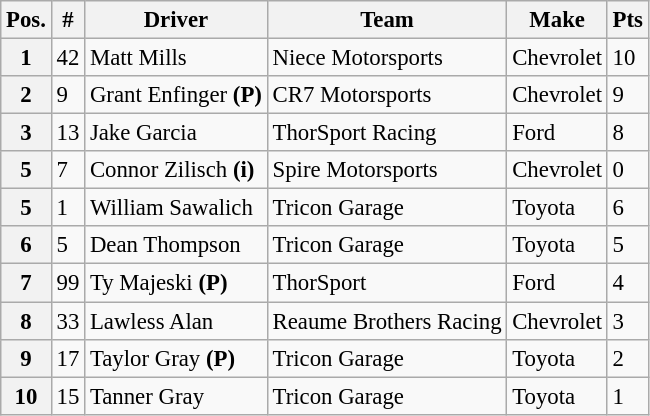<table class="wikitable" style="font-size:95%">
<tr>
<th>Pos.</th>
<th>#</th>
<th>Driver</th>
<th>Team</th>
<th>Make</th>
<th>Pts</th>
</tr>
<tr>
<th>1</th>
<td>42</td>
<td>Matt Mills</td>
<td>Niece Motorsports</td>
<td>Chevrolet</td>
<td>10</td>
</tr>
<tr>
<th>2</th>
<td>9</td>
<td>Grant Enfinger <strong>(P)</strong></td>
<td>CR7 Motorsports</td>
<td>Chevrolet</td>
<td>9</td>
</tr>
<tr>
<th>3</th>
<td>13</td>
<td>Jake Garcia</td>
<td>ThorSport Racing</td>
<td>Ford</td>
<td>8</td>
</tr>
<tr>
<th>5</th>
<td>7</td>
<td>Connor Zilisch <strong>(i)</strong></td>
<td>Spire Motorsports</td>
<td>Chevrolet</td>
<td>0</td>
</tr>
<tr>
<th>5</th>
<td>1</td>
<td>William Sawalich</td>
<td>Tricon Garage</td>
<td>Toyota</td>
<td>6</td>
</tr>
<tr>
<th>6</th>
<td>5</td>
<td>Dean Thompson</td>
<td>Tricon Garage</td>
<td>Toyota</td>
<td>5</td>
</tr>
<tr>
<th>7</th>
<td>99</td>
<td>Ty Majeski <strong>(P)</strong></td>
<td>ThorSport</td>
<td>Ford</td>
<td>4</td>
</tr>
<tr>
<th>8</th>
<td>33</td>
<td>Lawless Alan</td>
<td>Reaume Brothers Racing</td>
<td>Chevrolet</td>
<td>3</td>
</tr>
<tr>
<th>9</th>
<td>17</td>
<td>Taylor Gray <strong>(P)</strong></td>
<td>Tricon Garage</td>
<td>Toyota</td>
<td>2</td>
</tr>
<tr>
<th>10</th>
<td>15</td>
<td>Tanner Gray</td>
<td>Tricon Garage</td>
<td>Toyota</td>
<td>1</td>
</tr>
</table>
